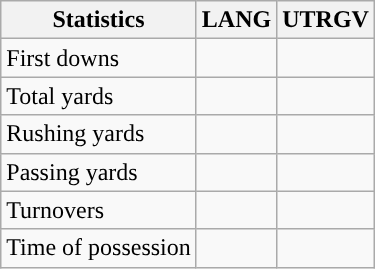<table class="wikitable" style="float:left">
<tr>
<th>Statistics</th>
<th>LANG</th>
<th>UTRGV</th>
</tr>
<tr>
<td>First downs</td>
<td></td>
<td></td>
</tr>
<tr>
<td>Total yards</td>
<td></td>
<td></td>
</tr>
<tr>
<td>Rushing yards</td>
<td></td>
<td></td>
</tr>
<tr>
<td>Passing yards</td>
<td></td>
<td></td>
</tr>
<tr>
<td>Turnovers</td>
<td></td>
<td></td>
</tr>
<tr>
<td>Time of possession</td>
<td></td>
<td></td>
</tr>
</table>
